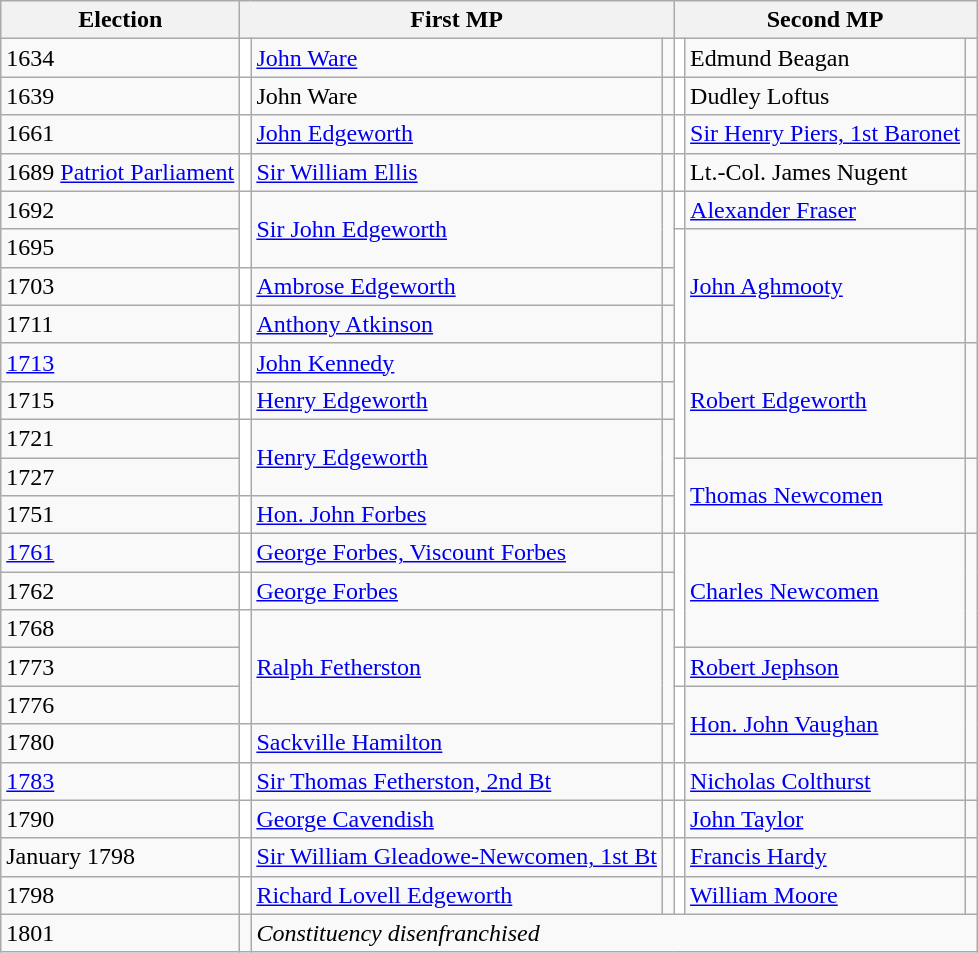<table class="wikitable">
<tr>
<th>Election</th>
<th colspan=3>First MP</th>
<th colspan=3>Second MP</th>
</tr>
<tr>
<td>1634</td>
<td style="background-color: white"></td>
<td><a href='#'>John Ware</a></td>
<td></td>
<td style="background-color: white"></td>
<td>Edmund Beagan</td>
<td></td>
</tr>
<tr>
<td>1639</td>
<td style="background-color: white"></td>
<td>John Ware</td>
<td></td>
<td style="background-color: white"></td>
<td>Dudley Loftus</td>
<td></td>
</tr>
<tr>
<td>1661</td>
<td style="background-color: white"></td>
<td><a href='#'>John Edgeworth</a></td>
<td></td>
<td style="background-color: white"></td>
<td><a href='#'>Sir Henry Piers, 1st Baronet</a></td>
<td></td>
</tr>
<tr>
<td>1689 <a href='#'>Patriot Parliament</a></td>
<td style="background-color: white"></td>
<td><a href='#'>Sir William Ellis</a></td>
<td></td>
<td style="background-color: white"></td>
<td>Lt.-Col. James Nugent</td>
<td></td>
</tr>
<tr>
<td>1692</td>
<td rowspan="2" style="background-color: white"></td>
<td rowspan="2"><a href='#'>Sir John Edgeworth</a> </td>
<td rowspan="2"></td>
<td style="background-color: white"></td>
<td><a href='#'>Alexander Fraser</a></td>
<td></td>
</tr>
<tr>
<td>1695</td>
<td rowspan="3" style="background-color: white"></td>
<td rowspan="3"><a href='#'>John Aghmooty</a></td>
<td rowspan="3"></td>
</tr>
<tr>
<td>1703</td>
<td style="background-color: white"></td>
<td><a href='#'>Ambrose Edgeworth</a></td>
<td></td>
</tr>
<tr>
<td>1711</td>
<td style="background-color: white"></td>
<td><a href='#'>Anthony Atkinson</a></td>
<td></td>
</tr>
<tr>
<td><a href='#'>1713</a></td>
<td style="background-color: white"></td>
<td><a href='#'>John Kennedy</a></td>
<td></td>
<td rowspan="3" style="background-color: white"></td>
<td rowspan="3"><a href='#'>Robert Edgeworth</a></td>
<td rowspan="3"></td>
</tr>
<tr>
<td>1715</td>
<td style="background-color: white"></td>
<td><a href='#'>Henry Edgeworth</a></td>
<td></td>
</tr>
<tr>
<td>1721</td>
<td rowspan="2" style="background-color: white"></td>
<td rowspan="2"><a href='#'>Henry Edgeworth</a></td>
<td rowspan="2"></td>
</tr>
<tr>
<td>1727</td>
<td rowspan="2" style="background-color: white"></td>
<td rowspan="2"><a href='#'>Thomas Newcomen</a></td>
<td rowspan="2"></td>
</tr>
<tr>
<td>1751</td>
<td style="background-color: white"></td>
<td><a href='#'>Hon. John Forbes</a></td>
<td></td>
</tr>
<tr>
<td><a href='#'>1761</a></td>
<td style="background-color: white"></td>
<td><a href='#'>George Forbes, Viscount Forbes</a></td>
<td></td>
<td rowspan="3" style="background-color: white"></td>
<td rowspan="3"><a href='#'>Charles Newcomen</a></td>
<td rowspan="3"></td>
</tr>
<tr>
<td>1762</td>
<td style="background-color: white"></td>
<td><a href='#'>George Forbes</a></td>
<td></td>
</tr>
<tr>
<td>1768</td>
<td rowspan="3" style="background-color: white"></td>
<td rowspan="3"><a href='#'>Ralph Fetherston</a></td>
<td rowspan="3"></td>
</tr>
<tr>
<td>1773</td>
<td style="background-color: white"></td>
<td><a href='#'>Robert Jephson</a></td>
<td></td>
</tr>
<tr>
<td>1776</td>
<td rowspan="2" style="background-color: white"></td>
<td rowspan="2"><a href='#'>Hon. John Vaughan</a></td>
<td rowspan="2"></td>
</tr>
<tr>
<td>1780</td>
<td style="background-color: white"></td>
<td><a href='#'>Sackville Hamilton</a></td>
<td></td>
</tr>
<tr>
<td><a href='#'>1783</a></td>
<td style="background-color: white"></td>
<td><a href='#'>Sir Thomas Fetherston, 2nd Bt</a></td>
<td></td>
<td style="background-color: white"></td>
<td><a href='#'>Nicholas Colthurst</a></td>
<td></td>
</tr>
<tr>
<td>1790</td>
<td style="background-color: white"></td>
<td><a href='#'>George Cavendish</a></td>
<td></td>
<td style="background-color: white"></td>
<td><a href='#'>John Taylor</a></td>
<td></td>
</tr>
<tr>
<td>January 1798</td>
<td style="background-color: white"></td>
<td><a href='#'>Sir William Gleadowe-Newcomen, 1st Bt</a></td>
<td></td>
<td style="background-color: white"></td>
<td><a href='#'>Francis Hardy</a></td>
<td></td>
</tr>
<tr>
<td>1798</td>
<td style="background-color: white"></td>
<td><a href='#'>Richard Lovell Edgeworth</a></td>
<td></td>
<td style="background-color: white"></td>
<td><a href='#'>William Moore</a></td>
<td></td>
</tr>
<tr>
<td>1801</td>
<td></td>
<td colspan = "5"><em>Constituency disenfranchised</em></td>
</tr>
</table>
